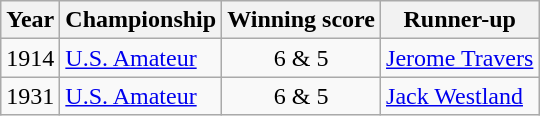<table class="wikitable">
<tr>
<th>Year</th>
<th>Championship</th>
<th>Winning score</th>
<th>Runner-up</th>
</tr>
<tr>
<td>1914</td>
<td><a href='#'>U.S. Amateur</a></td>
<td align=center>6 & 5</td>
<td> <a href='#'>Jerome Travers</a></td>
</tr>
<tr>
<td>1931</td>
<td><a href='#'>U.S. Amateur</a></td>
<td align=center>6 & 5</td>
<td> <a href='#'>Jack Westland</a></td>
</tr>
</table>
